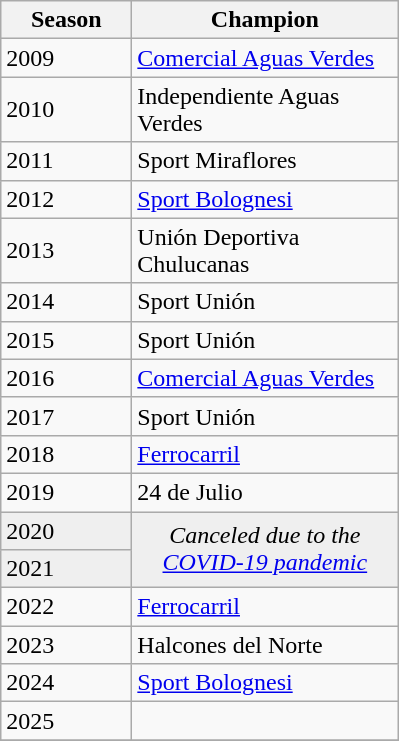<table class="wikitable sortable">
<tr>
<th width=80px>Season</th>
<th width=170px>Champion</th>
</tr>
<tr>
<td>2009</td>
<td><a href='#'>Comercial Aguas Verdes</a></td>
</tr>
<tr>
<td>2010</td>
<td>Independiente Aguas Verdes</td>
</tr>
<tr>
<td>2011</td>
<td>Sport Miraflores</td>
</tr>
<tr>
<td>2012</td>
<td><a href='#'>Sport Bolognesi</a></td>
</tr>
<tr>
<td>2013</td>
<td>Unión Deportiva Chulucanas</td>
</tr>
<tr>
<td>2014</td>
<td>Sport Unión</td>
</tr>
<tr>
<td>2015</td>
<td>Sport Unión</td>
</tr>
<tr>
<td>2016</td>
<td><a href='#'>Comercial Aguas Verdes</a></td>
</tr>
<tr>
<td>2017</td>
<td>Sport Unión</td>
</tr>
<tr>
<td>2018</td>
<td><a href='#'>Ferrocarril</a></td>
</tr>
<tr>
<td>2019</td>
<td>24 de Julio</td>
</tr>
<tr bgcolor=#efefef>
<td>2020</td>
<td rowspan=2 colspan="1" align=center><em>Canceled due to the <a href='#'>COVID-19 pandemic</a></em></td>
</tr>
<tr bgcolor=#efefef>
<td>2021</td>
</tr>
<tr>
<td>2022</td>
<td><a href='#'>Ferrocarril</a></td>
</tr>
<tr>
<td>2023</td>
<td>Halcones del Norte</td>
</tr>
<tr>
<td>2024</td>
<td><a href='#'>Sport Bolognesi</a></td>
</tr>
<tr>
<td>2025</td>
<td></td>
</tr>
<tr>
</tr>
</table>
